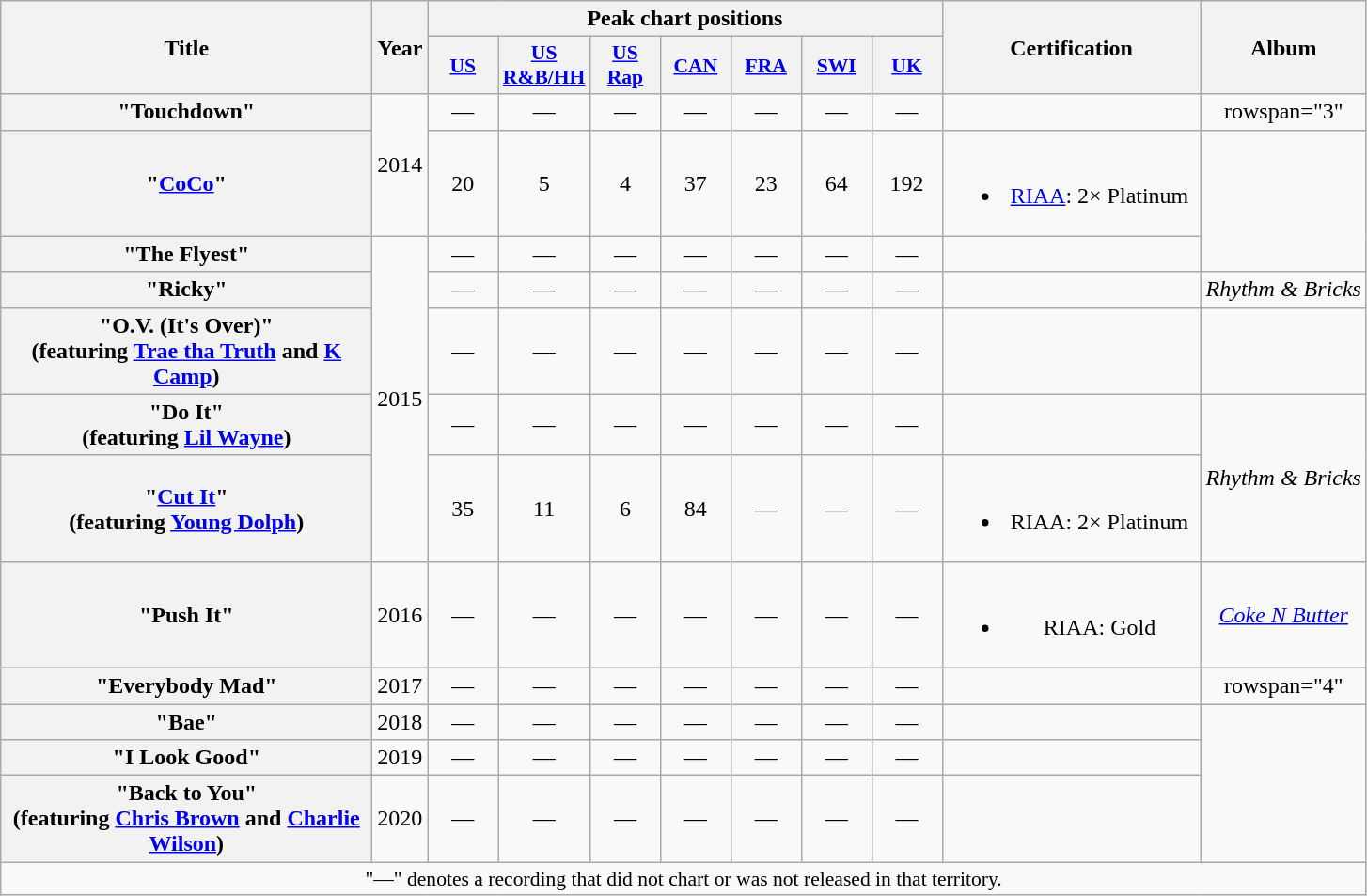<table class="wikitable plainrowheaders" style="text-align:center;">
<tr>
<th scope="col" rowspan="2" style="width:16em;">Title</th>
<th scope="col" rowspan="2">Year</th>
<th scope="col" colspan="7">Peak chart positions</th>
<th scope="col" rowspan="2" style="width:11em;">Certification</th>
<th scope="col" rowspan="2">Album</th>
</tr>
<tr>
<th scope="col" style="width:3em;font-size:90%;"><a href='#'>US</a><br></th>
<th scope="col" style="width:3em;font-size:90%;"><a href='#'>US R&B/HH</a><br></th>
<th scope="col" style="width:3em;font-size:90%;"><a href='#'>US Rap</a><br></th>
<th scope="col" style="width:3em;font-size:90%;"><a href='#'>CAN</a><br></th>
<th scope="col" style="width:3em;font-size:90%;"><a href='#'>FRA</a><br></th>
<th scope="col" style="width:3em;font-size:90%;"><a href='#'>SWI</a><br></th>
<th scope="col" style="width:3em;font-size:90%;"><a href='#'>UK</a><br></th>
</tr>
<tr>
<th scope="row">"Touchdown"</th>
<td rowspan="2">2014</td>
<td>—</td>
<td>—</td>
<td>—</td>
<td>—</td>
<td>—</td>
<td>—</td>
<td>—</td>
<td></td>
<td>rowspan="3" </td>
</tr>
<tr>
<th scope="row">"<a href='#'>CoCo</a>"</th>
<td>20</td>
<td>5</td>
<td>4</td>
<td>37</td>
<td>23</td>
<td>64</td>
<td>192</td>
<td><br><ul><li><a href='#'>RIAA</a>: 2× Platinum</li></ul></td>
</tr>
<tr>
<th scope="row">"The Flyest"</th>
<td rowspan="5">2015</td>
<td>—</td>
<td>—</td>
<td>—</td>
<td>—</td>
<td>—</td>
<td>—</td>
<td>—</td>
<td></td>
</tr>
<tr>
<th scope="row">"Ricky"</th>
<td>—</td>
<td>—</td>
<td>—</td>
<td>—</td>
<td>—</td>
<td>—</td>
<td>—</td>
<td></td>
<td><em>Rhythm & Bricks</em></td>
</tr>
<tr>
<th scope="row">"O.V. (It's Over)"<br><span>(featuring <a href='#'>Trae tha Truth</a> and <a href='#'>K Camp</a>)</span></th>
<td>—</td>
<td>—</td>
<td>—</td>
<td>—</td>
<td>—</td>
<td>—</td>
<td>—</td>
<td></td>
<td></td>
</tr>
<tr>
<th scope="row">"Do It"<br><span>(featuring <a href='#'>Lil Wayne</a>)</span></th>
<td>—</td>
<td>—</td>
<td>—</td>
<td>—</td>
<td>—</td>
<td>—</td>
<td>—</td>
<td></td>
<td rowspan="2"><em>Rhythm & Bricks</em></td>
</tr>
<tr>
<th scope="row">"<a href='#'>Cut It</a>"<br><span>(featuring <a href='#'>Young Dolph</a>)</span></th>
<td>35</td>
<td>11</td>
<td>6</td>
<td>84</td>
<td>—</td>
<td>—</td>
<td>—</td>
<td><br><ul><li>RIAA: 2× Platinum</li></ul></td>
</tr>
<tr>
<th scope="row">"Push It"</th>
<td>2016</td>
<td>—</td>
<td>—</td>
<td>—</td>
<td>—</td>
<td>—</td>
<td>—</td>
<td>—</td>
<td><br><ul><li>RIAA: Gold</li></ul></td>
<td><em><a href='#'>Coke N Butter</a></em></td>
</tr>
<tr>
<th scope="row">"Everybody Mad"</th>
<td>2017</td>
<td>—</td>
<td>—</td>
<td>—</td>
<td>—</td>
<td>—</td>
<td>—</td>
<td>—</td>
<td></td>
<td>rowspan="4" </td>
</tr>
<tr>
<th scope="row">"Bae"</th>
<td>2018</td>
<td>—</td>
<td>—</td>
<td>—</td>
<td>—</td>
<td>—</td>
<td>—</td>
<td>—</td>
<td></td>
</tr>
<tr>
<th scope="row">"I Look Good"</th>
<td>2019</td>
<td>—</td>
<td>—</td>
<td>—</td>
<td>—</td>
<td>—</td>
<td>—</td>
<td>—</td>
<td></td>
</tr>
<tr>
<th scope="row">"Back to You"<br><span>(featuring <a href='#'>Chris Brown</a> and <a href='#'>Charlie Wilson</a>)</span></th>
<td>2020</td>
<td>—</td>
<td>—</td>
<td>—</td>
<td>—</td>
<td>—</td>
<td>—</td>
<td>—</td>
<td></td>
</tr>
<tr>
<td colspan="11" style="font-size:90%">"—" denotes a recording that did not chart or was not released in that territory.</td>
</tr>
</table>
